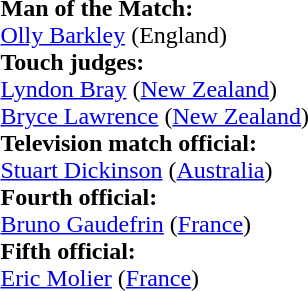<table width=100%>
<tr>
<td><br><strong>Man of the Match:</strong>
<br><a href='#'>Olly Barkley</a> (England)<br><strong>Touch judges:</strong>
<br><a href='#'>Lyndon Bray</a> (<a href='#'>New Zealand</a>)
<br><a href='#'>Bryce Lawrence</a> (<a href='#'>New Zealand</a>)
<br><strong>Television match official:</strong>
<br><a href='#'>Stuart Dickinson</a> (<a href='#'>Australia</a>)
<br><strong>Fourth official:</strong>
<br><a href='#'>Bruno Gaudefrin</a> (<a href='#'>France</a>)
<br><strong>Fifth official:</strong>
<br><a href='#'>Eric Molier</a> (<a href='#'>France</a>)</td>
</tr>
</table>
